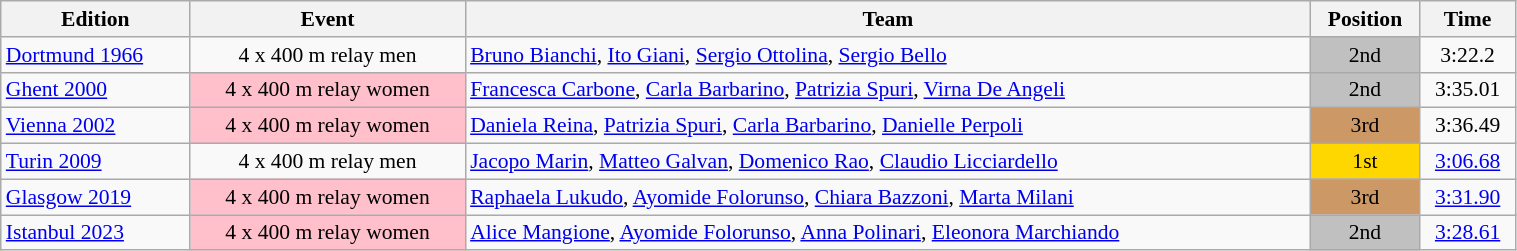<table class="wikitable" width=80% style="font-size:90%; text-align:center;">
<tr>
<th>Edition</th>
<th>Event</th>
<th>Team</th>
<th>Position</th>
<th>Time</th>
</tr>
<tr>
<td align=left> <a href='#'>Dortmund 1966</a></td>
<td>4 x 400 m relay men</td>
<td align=left><a href='#'>Bruno Bianchi</a>, <a href='#'>Ito Giani</a>, <a href='#'>Sergio Ottolina</a>, <a href='#'>Sergio Bello</a></td>
<td bgcolor=silver>2nd</td>
<td>3:22.2</td>
</tr>
<tr>
<td align=left> <a href='#'>Ghent 2000</a></td>
<td bgcolor=pink>4 x 400 m relay women</td>
<td align=left><a href='#'>Francesca Carbone</a>, <a href='#'>Carla Barbarino</a>, <a href='#'>Patrizia Spuri</a>, <a href='#'>Virna De Angeli</a></td>
<td bgcolor=silver>2nd</td>
<td>3:35.01</td>
</tr>
<tr>
<td align=left> <a href='#'>Vienna 2002</a></td>
<td bgcolor=pink>4 x 400 m relay women</td>
<td align=left><a href='#'>Daniela Reina</a>, <a href='#'>Patrizia Spuri</a>, <a href='#'>Carla Barbarino</a>, <a href='#'>Danielle Perpoli</a></td>
<td bgcolor=cc9966>3rd</td>
<td>3:36.49</td>
</tr>
<tr>
<td align=left> <a href='#'>Turin 2009</a></td>
<td>4 x 400 m relay men</td>
<td align=left><a href='#'>Jacopo Marin</a>, <a href='#'>Matteo Galvan</a>, <a href='#'>Domenico Rao</a>, <a href='#'>Claudio Licciardello</a></td>
<td bgcolor=gold>1st</td>
<td><a href='#'>3:06.68</a></td>
</tr>
<tr>
<td align=left> <a href='#'>Glasgow 2019</a></td>
<td bgcolor=pink>4 x 400 m relay women</td>
<td align=left><a href='#'>Raphaela Lukudo</a>, <a href='#'>Ayomide Folorunso</a>, <a href='#'>Chiara Bazzoni</a>, <a href='#'>Marta Milani</a></td>
<td bgcolor=cc9966>3rd</td>
<td><a href='#'>3:31.90</a></td>
</tr>
<tr>
<td align=left> <a href='#'>Istanbul 2023</a></td>
<td bgcolor=pink>4 x 400 m relay women</td>
<td align=left><a href='#'>Alice Mangione</a>, <a href='#'>Ayomide Folorunso</a>, <a href='#'>Anna Polinari</a>, <a href='#'>Eleonora Marchiando</a></td>
<td bgcolor=silver>2nd</td>
<td><a href='#'>3:28.61</a> </td>
</tr>
</table>
